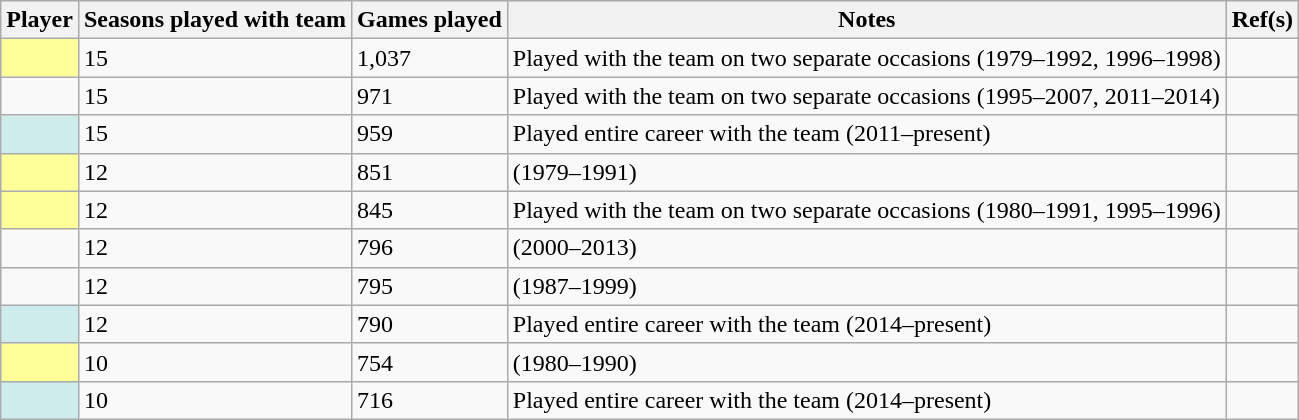<table class="wikitable sortable plainrowheaders">
<tr>
<th scope="col">Player</th>
<th scope="col">Seasons played with team</th>
<th scope="col">Games played</th>
<th scope="col">Notes</th>
<th scope="col" class="unsortable">Ref(s)</th>
</tr>
<tr>
<td style="background:#FFFF99"></td>
<td>15</td>
<td>1,037</td>
<td>Played with the team on two separate occasions (1979–1992, 1996–1998)</td>
<td></td>
</tr>
<tr>
<td></td>
<td>15</td>
<td>971</td>
<td>Played with the team on two separate occasions (1995–2007, 2011–2014)</td>
<td></td>
</tr>
<tr>
<td style="background:#CFECEC"></td>
<td>15</td>
<td>959</td>
<td>Played entire career with the team (2011–present)</td>
<td></td>
</tr>
<tr>
<td style="background:#FFFF99"></td>
<td>12</td>
<td>851</td>
<td>(1979–1991)</td>
<td></td>
</tr>
<tr>
<td style="background:#FFFF99"></td>
<td>12</td>
<td>845</td>
<td>Played with the team on two separate occasions (1980–1991, 1995–1996)</td>
<td></td>
</tr>
<tr>
<td></td>
<td>12</td>
<td>796</td>
<td>(2000–2013)</td>
<td></td>
</tr>
<tr>
<td></td>
<td>12</td>
<td>795</td>
<td>(1987–1999)</td>
<td></td>
</tr>
<tr>
<td style="background:#CFECEC"></td>
<td>12</td>
<td>790</td>
<td>Played entire career with the team (2014–present)</td>
<td></td>
</tr>
<tr>
<td style="background:#FFFF99"></td>
<td>10</td>
<td>754</td>
<td>(1980–1990)</td>
<td></td>
</tr>
<tr>
<td style="background:#CFECEC"></td>
<td>10</td>
<td>716</td>
<td>Played entire career with the team (2014–present)</td>
<td></td>
</tr>
</table>
